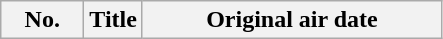<table class="wikitable plainrowheaders">
<tr>
<th scope="col" style="width:3em;">No.</th>
<th scope="col">Title </th>
<th scope="col" style="width:12em;">Original air date<br>










</th>
</tr>
</table>
